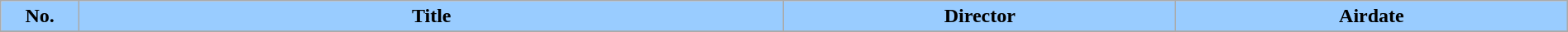<table class="wikitable plainrowheaders" width=100%>
<tr>
<th style="background:#99CCFF" width="5%">No.</th>
<th style="background:#99CCFF" width="45%">Title</th>
<th style="background:#99CCFF" width="25%">Director</th>
<th style="background:#99CCFF" width="25%">Airdate</th>
</tr>
<tr>
</tr>
</table>
